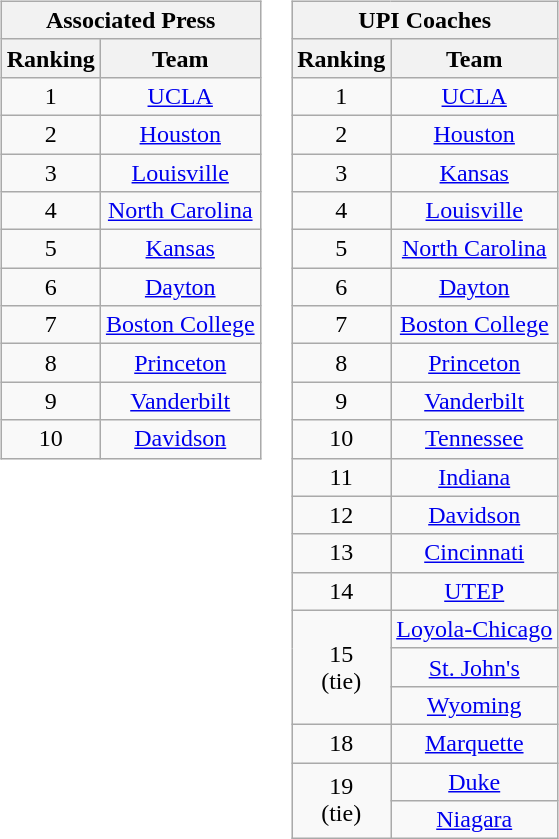<table>
<tr style="vertical-align:top;">
<td><br><table class="wikitable" style="text-align:center;">
<tr>
<th colspan=2>Associated Press</th>
</tr>
<tr>
<th>Ranking</th>
<th>Team</th>
</tr>
<tr>
<td>1</td>
<td><a href='#'>UCLA</a></td>
</tr>
<tr>
<td>2</td>
<td><a href='#'>Houston</a></td>
</tr>
<tr>
<td>3</td>
<td><a href='#'>Louisville</a></td>
</tr>
<tr>
<td>4</td>
<td><a href='#'>North Carolina</a></td>
</tr>
<tr>
<td>5</td>
<td><a href='#'>Kansas</a></td>
</tr>
<tr>
<td>6</td>
<td><a href='#'>Dayton</a></td>
</tr>
<tr>
<td>7</td>
<td><a href='#'>Boston College</a></td>
</tr>
<tr>
<td>8</td>
<td><a href='#'>Princeton</a></td>
</tr>
<tr>
<td>9</td>
<td><a href='#'>Vanderbilt</a></td>
</tr>
<tr>
<td>10</td>
<td><a href='#'>Davidson</a></td>
</tr>
</table>
</td>
<td><br><table class="wikitable" style="text-align:center;">
<tr>
<th colspan=2><strong>UPI Coaches</strong></th>
</tr>
<tr>
<th>Ranking</th>
<th>Team</th>
</tr>
<tr>
<td>1</td>
<td><a href='#'>UCLA</a></td>
</tr>
<tr>
<td>2</td>
<td><a href='#'>Houston</a></td>
</tr>
<tr>
<td>3</td>
<td><a href='#'>Kansas</a></td>
</tr>
<tr>
<td>4</td>
<td><a href='#'>Louisville</a></td>
</tr>
<tr>
<td>5</td>
<td><a href='#'>North Carolina</a></td>
</tr>
<tr>
<td>6</td>
<td><a href='#'>Dayton</a></td>
</tr>
<tr>
<td>7</td>
<td><a href='#'>Boston College</a></td>
</tr>
<tr>
<td>8</td>
<td><a href='#'>Princeton</a></td>
</tr>
<tr>
<td>9</td>
<td><a href='#'>Vanderbilt</a></td>
</tr>
<tr>
<td>10</td>
<td><a href='#'>Tennessee</a></td>
</tr>
<tr>
<td>11</td>
<td><a href='#'>Indiana</a></td>
</tr>
<tr>
<td>12</td>
<td><a href='#'>Davidson</a></td>
</tr>
<tr>
<td>13</td>
<td><a href='#'>Cincinnati</a></td>
</tr>
<tr>
<td>14</td>
<td><a href='#'>UTEP</a></td>
</tr>
<tr>
<td rowspan=3>15<br>(tie)</td>
<td><a href='#'>Loyola-Chicago</a></td>
</tr>
<tr>
<td><a href='#'>St. John's</a></td>
</tr>
<tr>
<td><a href='#'>Wyoming</a></td>
</tr>
<tr>
<td>18</td>
<td><a href='#'>Marquette</a></td>
</tr>
<tr>
<td rowspan=2>19<br>(tie)</td>
<td><a href='#'>Duke</a></td>
</tr>
<tr>
<td><a href='#'>Niagara</a></td>
</tr>
</table>
</td>
</tr>
</table>
